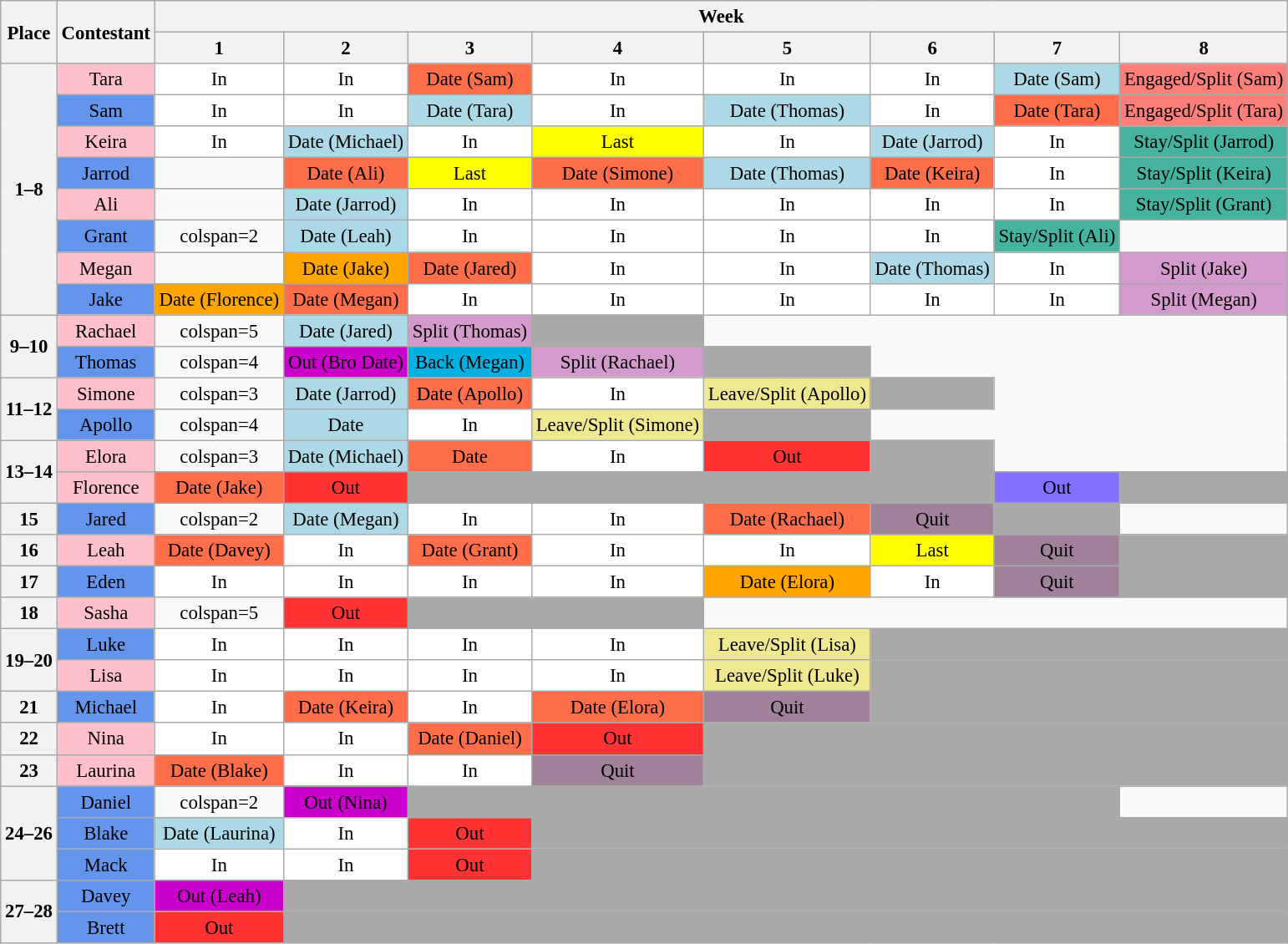<table class="wikitable" style="text-align:center; font-size:95%">
<tr>
<th rowspan="2">Place</th>
<th rowspan="2">Contestant</th>
<th colspan="8">Week</th>
</tr>
<tr>
<th>1</th>
<th>2</th>
<th>3</th>
<th>4</th>
<th>5</th>
<th>6</th>
<th>7</th>
<th>8</th>
</tr>
<tr>
<th rowspan=8>1–8</th>
<td bgcolor="#ffc0cb">Tara</td>
<td bgcolor="#FFFFFF">In</td>
<td bgcolor="#FFFFFF">In</td>
<td bgcolor="#FF6E4A">Date (Sam)</td>
<td bgcolor="#FFFFFF">In</td>
<td bgcolor="#FFFFFF">In</td>
<td bgcolor="#FFFFFF">In</td>
<td bgcolor="#ADD8E6">Date (Sam)</td>
<td bgcolor="#FC8079">Engaged/Split (Sam)</td>
</tr>
<tr>
<td bgcolor="#6495ed">Sam</td>
<td bgcolor="#FFFFFF">In</td>
<td bgcolor="#FFFFFF">In</td>
<td bgcolor="#ADD8E6">Date (Tara)</td>
<td bgcolor="#FFFFFF">In</td>
<td bgcolor="#ADD8E6">Date (Thomas)</td>
<td bgcolor="#FFFFFF">In</td>
<td bgcolor="#FF6E4A">Date (Tara)</td>
<td bgcolor="#FC8079">Engaged/Split (Tara)</td>
</tr>
<tr>
<td bgcolor="#ffc0cb">Keira</td>
<td bgcolor="#FFFFFF">In</td>
<td bgcolor="#ADD8E6">Date (Michael)</td>
<td bgcolor="#FFFFFF">In</td>
<td bgcolor="#FFFF00">Last</td>
<td bgcolor="#FFFFFF">In</td>
<td bgcolor="#ADD8E6">Date (Jarrod)</td>
<td bgcolor="#FFFFFF">In</td>
<td bgcolor="#45B39D">Stay/Split (Jarrod)</td>
</tr>
<tr>
<td bgcolor="#6495ed">Jarrod</td>
<td></td>
<td bgcolor="FF6E4A">Date (Ali)</td>
<td bgcolor="#FFFF00">Last</td>
<td bgcolor="#FF6E4A">Date (Simone)</td>
<td bgcolor="#ADD8E6">Date (Thomas)</td>
<td bgcolor="#FF6E4A">Date (Keira)</td>
<td bgcolor="#FFFFFF">In</td>
<td bgcolor="#45B39D">Stay/Split (Keira)</td>
</tr>
<tr>
<td bgcolor="#ffc0cb">Ali</td>
<td></td>
<td bgcolor="ADD8E6">Date (Jarrod)</td>
<td bgcolor="#FFFFFF">In</td>
<td bgcolor="#FFFFFF">In</td>
<td bgcolor="#FFFFFF">In</td>
<td bgcolor="#FFFFFF">In</td>
<td bgcolor="#FFFFFF">In</td>
<td bgcolor="#45B39D">Stay/Split (Grant)</td>
</tr>
<tr>
<td bgcolor="#6495ed">Grant</td>
<td>colspan=2 </td>
<td bgcolor="#ADD8E6">Date (Leah)</td>
<td bgcolor="#FFFFFF">In</td>
<td bgcolor="#FFFFFF">In</td>
<td bgcolor="#FFFFFF">In</td>
<td bgcolor="#FFFFFF">In</td>
<td bgcolor="#45B39D">Stay/Split (Ali)</td>
</tr>
<tr>
<td bgcolor="#ffc0cb">Megan</td>
<td></td>
<td bgcolor="#FFA500">Date (Jake)</td>
<td bgcolor="#FF6E4A">Date (Jared)</td>
<td bgcolor="#FFFFFF">In</td>
<td bgcolor="#FFFFFF">In</td>
<td bgcolor="#ADD8E6">Date (Thomas)</td>
<td bgcolor="#FFFFFF">In</td>
<td bgcolor="#D39BCB">Split (Jake)</td>
</tr>
<tr>
<td bgcolor="#6495ed">Jake</td>
<td bgcolor="#FFA500">Date (Florence)</td>
<td bgcolor="FF6E4A">Date (Megan)</td>
<td bgcolor="#FFFFFF">In</td>
<td bgcolor="#FFFFFF">In</td>
<td bgcolor="#FFFFFF">In</td>
<td bgcolor="#FFFFFF">In</td>
<td bgcolor="#FFFFFF">In</td>
<td bgcolor="#D39BCB">Split (Megan)</td>
</tr>
<tr>
<th rowspan=2>9–10</th>
<td bgcolor="#ffc0cb">Rachael</td>
<td>colspan=5 </td>
<td bgcolor="#ADD8E6">Date (Jared)</td>
<td bgcolor="#D39BCB">Split (Thomas)</td>
<td bgcolor="#a9a9a9" colspan="1"></td>
</tr>
<tr>
<td bgcolor="#6495ed">Thomas</td>
<td>colspan=4 </td>
<td bgcolor="#CC00CC">Out (Bro Date)</td>
<td bgcolor="#skyblue">Back (Megan)</td>
<td bgcolor="#D39BCB">Split (Rachael)</td>
<td bgcolor="#a9a9a9" colspan="1"></td>
</tr>
<tr>
<th rowspan=2>11–12</th>
<td bgcolor="#ffc0cb">Simone</td>
<td>colspan=3 </td>
<td bgcolor="#ADD8E6">Date (Jarrod)</td>
<td bgcolor="#FF6E4A">Date (Apollo)</td>
<td bgcolor="#FFFFFF">In</td>
<td bgcolor="#F0E891">Leave/Split (Apollo)</td>
<td bgcolor="#a9a9a9" colspan="1"></td>
</tr>
<tr>
<td bgcolor="#6495ed">Apollo</td>
<td>colspan=4 </td>
<td bgcolor="#ADD8E6">Date</td>
<td bgcolor="#FFFFFF">In</td>
<td bgcolor="#F0E891">Leave/Split (Simone)</td>
<td bgcolor="#a9a9a9" colspan="1"></td>
</tr>
<tr>
<th rowspan=2>13–14</th>
<td bgcolor="#ffc0cb">Elora</td>
<td>colspan=3 </td>
<td bgcolor="#ADD8E6">Date (Michael)</td>
<td bgcolor="#FF6E4A">Date</td>
<td bgcolor="#FFFFFF">In</td>
<td bgcolor="#FF3333">Out</td>
<td bgcolor="#a9a9a9" colspan="1"></td>
</tr>
<tr>
<td bgcolor="#ffc0cb">Florence</td>
<td bgcolor="#FF6E4A">Date (Jake)</td>
<td bgcolor="#FF3333">Out</td>
<td bgcolor="#a9a9a9" colspan="4"></td>
<td bgcolor="#8470ff">Out</td>
<td bgcolor="#a9a9a9" colspan="1"></td>
</tr>
<tr>
<th>15</th>
<td bgcolor="#6495ed">Jared</td>
<td>colspan=2 </td>
<td bgcolor="#ADD8E6">Date (Megan)</td>
<td bgcolor="#FFFFFF">In</td>
<td bgcolor="#FFFFFF">In</td>
<td bgcolor="#FF6E4A">Date (Rachael)</td>
<td bgcolor="#9F8199">Quit</td>
<td bgcolor="#a9a9a9" colspan="1"></td>
</tr>
<tr>
<th>16</th>
<td bgcolor="#ffc0cb">Leah</td>
<td bgcolor="#FF6E4A">Date (Davey)</td>
<td bgcolor="#FFFFFF">In</td>
<td bgcolor="#FF6E4A">Date (Grant)</td>
<td bgcolor="#FFFFFF">In</td>
<td bgcolor="#FFFFFF">In</td>
<td bgcolor="#FFFF00">Last</td>
<td bgcolor="#9F8199">Quit</td>
<td bgcolor="#a9a9a9" colspan="1"></td>
</tr>
<tr>
<th>17</th>
<td bgcolor="#6495ed">Eden</td>
<td bgcolor="#FFFFFF">In</td>
<td bgcolor="#FFFFFF">In</td>
<td bgcolor="#FFFFFF">In</td>
<td bgcolor="#FFFFFF">In</td>
<td bgcolor="#FFA500">Date (Elora)</td>
<td bgcolor="#FFFFFF">In</td>
<td bgcolor="#9F8199">Quit</td>
<td bgcolor="#a9a9a9" colspan="1"></td>
</tr>
<tr>
<th>18</th>
<td bgcolor="#ffc0cb">Sasha</td>
<td>colspan=5 </td>
<td bgcolor="#FF3333">Out</td>
<td bgcolor="#a9a9a9" colspan="2"></td>
</tr>
<tr>
<th rowspan=2>19–20</th>
<td bgcolor="#6495ed">Luke</td>
<td bgcolor="#FFFFFF">In</td>
<td bgcolor="FFFFFF">In</td>
<td bgcolor="#FFFFFF">In</td>
<td bgcolor="#FFFFFF">In</td>
<td bgcolor="#F0E891">Leave/Split (Lisa)</td>
<td bgcolor="#a9a9a9" colspan="3"></td>
</tr>
<tr>
<td bgcolor="#ffc0cb">Lisa</td>
<td bgcolor="#FFFFFF">In</td>
<td bgcolor="#FFFFFF">In</td>
<td bgcolor="#FFFFFF">In</td>
<td bgcolor="#FFFFFF">In</td>
<td bgcolor="#F0E891">Leave/Split (Luke)</td>
<td bgcolor="#a9a9a9" colspan="3"></td>
</tr>
<tr>
<th>21</th>
<td bgcolor="#6495ed">Michael</td>
<td bgcolor="#FFFFFF">In</td>
<td bgcolor="FF6E4A">Date (Keira)</td>
<td bgcolor="#FFFFFF">In</td>
<td bgcolor="#FF6E4A">Date (Elora)</td>
<td bgcolor="#9F8199">Quit</td>
<td bgcolor="#a9a9a9" colspan="3"></td>
</tr>
<tr>
<th>22</th>
<td bgcolor="#ffc0cb">Nina</td>
<td bgcolor="#FFFFFF">In</td>
<td bgcolor="#FFFFFF">In</td>
<td bgcolor="#FF6E4A">Date (Daniel)</td>
<td bgcolor="#FF3333">Out</td>
<td bgcolor="#a9a9a9" colspan="4"></td>
</tr>
<tr>
<th>23</th>
<td bgcolor="#ffc0cb">Laurina</td>
<td bgcolor="#FF6E4A">Date (Blake)</td>
<td bgcolor="#FFFFFF">In</td>
<td bgcolor="#FFFFFF">In</td>
<td bgcolor="#9F8199">Quit</td>
<td bgcolor="#a9a9a9" colspan="4"></td>
</tr>
<tr>
<th rowspan=3>24–26</th>
<td bgcolor="#6495ed">Daniel</td>
<td>colspan=2 </td>
<td bgcolor="#CC00CC">Out (Nina)</td>
<td bgcolor="#a9a9a9" colspan="5"></td>
</tr>
<tr>
<td bgcolor="#6495ed">Blake</td>
<td bgcolor="#ADD8E6">Date (Laurina)</td>
<td bgcolor="#FFFFFF">In</td>
<td bgcolor="#FF3333">Out</td>
<td bgcolor="#a9a9a9" colspan="5"></td>
</tr>
<tr>
<td bgcolor="#6495ed">Mack</td>
<td bgcolor="#FFFFFF">In</td>
<td bgcolor="#FFFFFF">In</td>
<td bgcolor="#FF3333">Out</td>
<td bgcolor="#a9a9a9" colspan="5"></td>
</tr>
<tr>
<th rowspan=2>27–28</th>
<td bgcolor="#6495ed">Davey</td>
<td bgcolor="#CC00CC">Out (Leah)</td>
<td bgcolor="#a9a9a9" colspan="7"></td>
</tr>
<tr>
<td bgcolor="#6495ed">Brett</td>
<td bgcolor="#FF3333">Out</td>
<td bgcolor="#a9a9a9" colspan="7"></td>
</tr>
</table>
